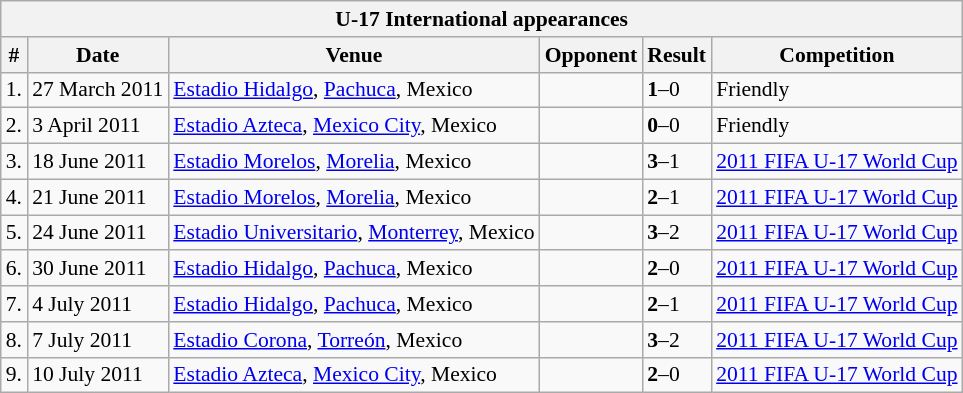<table class="wikitable collapsible collapsed" style="font-size:90%">
<tr>
<th colspan="7"><strong> U-17 International appearances</strong></th>
</tr>
<tr>
<th>#</th>
<th>Date</th>
<th>Venue</th>
<th>Opponent</th>
<th>Result</th>
<th>Competition</th>
</tr>
<tr>
<td>1.</td>
<td>27 March 2011</td>
<td><a href='#'>Estadio Hidalgo</a>, <a href='#'>Pachuca</a>, Mexico</td>
<td></td>
<td><strong>1</strong>–0</td>
<td>Friendly</td>
</tr>
<tr>
<td>2.</td>
<td>3 April 2011</td>
<td><a href='#'>Estadio Azteca</a>, <a href='#'>Mexico City</a>, Mexico</td>
<td></td>
<td><strong>0</strong>–0</td>
<td>Friendly</td>
</tr>
<tr>
<td>3.</td>
<td>18 June 2011</td>
<td><a href='#'>Estadio Morelos</a>, <a href='#'>Morelia</a>, Mexico</td>
<td></td>
<td><strong>3</strong>–1</td>
<td><a href='#'>2011 FIFA U-17 World Cup</a></td>
</tr>
<tr>
<td>4.</td>
<td>21 June 2011</td>
<td><a href='#'>Estadio Morelos</a>, <a href='#'>Morelia</a>, Mexico</td>
<td></td>
<td><strong>2</strong>–1</td>
<td><a href='#'>2011 FIFA U-17 World Cup</a></td>
</tr>
<tr>
<td>5.</td>
<td>24 June 2011</td>
<td><a href='#'>Estadio Universitario</a>, <a href='#'>Monterrey</a>, Mexico</td>
<td></td>
<td><strong>3</strong>–2</td>
<td><a href='#'>2011 FIFA U-17 World Cup</a></td>
</tr>
<tr>
<td>6.</td>
<td>30 June 2011</td>
<td><a href='#'>Estadio Hidalgo</a>, <a href='#'>Pachuca</a>, Mexico</td>
<td></td>
<td><strong>2</strong>–0</td>
<td><a href='#'>2011 FIFA U-17 World Cup</a></td>
</tr>
<tr>
<td>7.</td>
<td>4 July 2011</td>
<td><a href='#'>Estadio Hidalgo</a>, <a href='#'>Pachuca</a>, Mexico</td>
<td></td>
<td><strong>2</strong>–1</td>
<td><a href='#'>2011 FIFA U-17 World Cup</a></td>
</tr>
<tr>
<td>8.</td>
<td>7 July 2011</td>
<td><a href='#'>Estadio Corona</a>, <a href='#'>Torreón</a>, Mexico</td>
<td></td>
<td><strong>3</strong>–2</td>
<td><a href='#'>2011 FIFA U-17 World Cup</a></td>
</tr>
<tr>
<td>9.</td>
<td>10 July 2011</td>
<td><a href='#'>Estadio Azteca</a>, <a href='#'>Mexico City</a>, Mexico</td>
<td></td>
<td><strong>2</strong>–0</td>
<td><a href='#'>2011 FIFA U-17 World Cup</a></td>
</tr>
</table>
